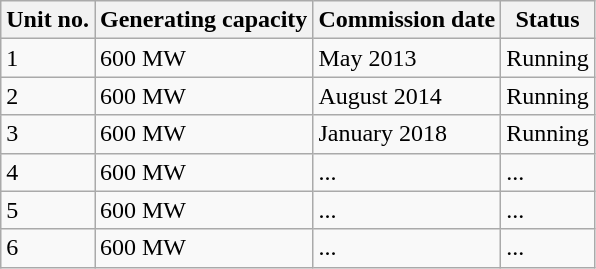<table class="sortable wikitable">
<tr>
<th>Unit no.</th>
<th>Generating capacity</th>
<th>Commission date</th>
<th>Status</th>
</tr>
<tr>
<td>1</td>
<td>600 MW</td>
<td>May 2013</td>
<td>Running</td>
</tr>
<tr>
<td>2</td>
<td>600 MW</td>
<td>August 2014</td>
<td>Running</td>
</tr>
<tr>
<td>3</td>
<td>600 MW</td>
<td>January 2018</td>
<td>Running</td>
</tr>
<tr>
<td>4</td>
<td>600 MW</td>
<td>...</td>
<td>...</td>
</tr>
<tr>
<td>5</td>
<td>600 MW</td>
<td>...</td>
<td>...</td>
</tr>
<tr>
<td>6</td>
<td>600 MW</td>
<td>...</td>
<td>...</td>
</tr>
</table>
